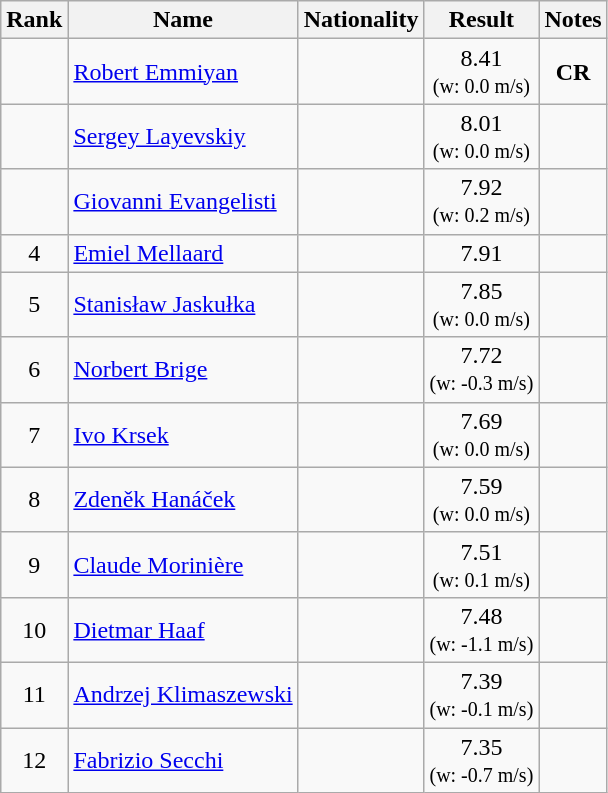<table class="wikitable sortable" style="text-align:center">
<tr>
<th>Rank</th>
<th>Name</th>
<th>Nationality</th>
<th>Result</th>
<th>Notes</th>
</tr>
<tr>
<td></td>
<td align=left><a href='#'>Robert Emmiyan</a></td>
<td align=left></td>
<td>8.41<br><small>(w: 0.0 m/s)</small></td>
<td><strong>CR</strong></td>
</tr>
<tr>
<td></td>
<td align=left><a href='#'>Sergey Layevskiy</a></td>
<td align=left></td>
<td>8.01<br><small>(w: 0.0 m/s)</small></td>
<td></td>
</tr>
<tr>
<td></td>
<td align=left><a href='#'>Giovanni Evangelisti</a></td>
<td align=left></td>
<td>7.92<br><small>(w: 0.2 m/s)</small></td>
<td></td>
</tr>
<tr>
<td>4</td>
<td align=left><a href='#'>Emiel Mellaard</a></td>
<td align=left></td>
<td>7.91</td>
<td></td>
</tr>
<tr>
<td>5</td>
<td align=left><a href='#'>Stanisław Jaskułka</a></td>
<td align=left></td>
<td>7.85<br><small>(w: 0.0 m/s)</small></td>
<td></td>
</tr>
<tr>
<td>6</td>
<td align=left><a href='#'>Norbert Brige</a></td>
<td align=left></td>
<td>7.72<br><small>(w: -0.3 m/s)</small></td>
<td></td>
</tr>
<tr>
<td>7</td>
<td align=left><a href='#'>Ivo Krsek</a></td>
<td align=left></td>
<td>7.69<br><small>(w: 0.0 m/s)</small></td>
<td></td>
</tr>
<tr>
<td>8</td>
<td align=left><a href='#'>Zdeněk Hanáček</a></td>
<td align=left></td>
<td>7.59<br><small>(w: 0.0 m/s)</small></td>
<td></td>
</tr>
<tr>
<td>9</td>
<td align=left><a href='#'>Claude Morinière</a></td>
<td align=left></td>
<td>7.51<br><small>(w: 0.1 m/s)</small></td>
<td></td>
</tr>
<tr>
<td>10</td>
<td align=left><a href='#'>Dietmar Haaf</a></td>
<td align=left></td>
<td>7.48<br><small>(w: -1.1 m/s)</small></td>
<td></td>
</tr>
<tr>
<td>11</td>
<td align=left><a href='#'>Andrzej Klimaszewski</a></td>
<td align=left></td>
<td>7.39<br><small>(w: -0.1 m/s)</small></td>
<td></td>
</tr>
<tr>
<td>12</td>
<td align=left><a href='#'>Fabrizio Secchi</a></td>
<td align=left></td>
<td>7.35<br><small>(w: -0.7 m/s)</small></td>
<td></td>
</tr>
</table>
